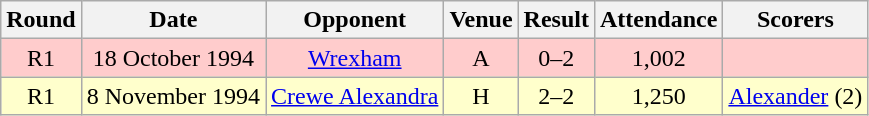<table class="wikitable" style="font-size:100%; text-align:center">
<tr>
<th>Round</th>
<th>Date</th>
<th>Opponent</th>
<th>Venue</th>
<th>Result</th>
<th>Attendance</th>
<th>Scorers</th>
</tr>
<tr style="background-color: #FFCCCC;">
<td>R1</td>
<td>18 October 1994</td>
<td><a href='#'>Wrexham</a></td>
<td>A</td>
<td>0–2</td>
<td>1,002</td>
<td></td>
</tr>
<tr style="background-color: #FFFFCC;">
<td>R1</td>
<td>8 November 1994</td>
<td><a href='#'>Crewe Alexandra</a></td>
<td>H</td>
<td>2–2</td>
<td>1,250</td>
<td><a href='#'>Alexander</a> (2)</td>
</tr>
</table>
